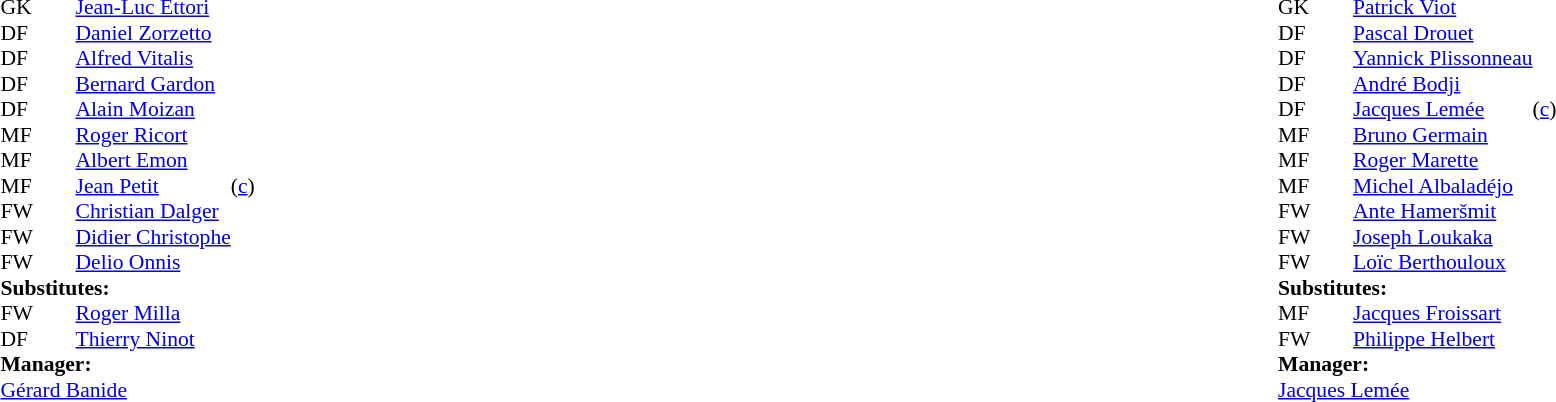<table width=100%>
<tr>
<td valign="top" width="50%"><br><table style=font-size:90% cellspacing=0 cellpadding=0>
<tr>
<th width=25></th>
<th width=25></th>
</tr>
<tr>
<td>GK</td>
<td><strong> </strong></td>
<td> <a href='#'>Jean-Luc Ettori</a></td>
</tr>
<tr>
<td>DF</td>
<td><strong> </strong></td>
<td> <a href='#'>Daniel Zorzetto</a></td>
</tr>
<tr>
<td>DF</td>
<td><strong> </strong></td>
<td> <a href='#'>Alfred Vitalis</a></td>
</tr>
<tr>
<td>DF</td>
<td><strong> </strong></td>
<td> <a href='#'>Bernard Gardon</a></td>
</tr>
<tr>
<td>DF</td>
<td><strong> </strong></td>
<td> <a href='#'>Alain Moizan</a></td>
</tr>
<tr>
<td>MF</td>
<td><strong> </strong></td>
<td> <a href='#'>Roger Ricort</a></td>
<td></td>
<td></td>
</tr>
<tr>
<td>MF</td>
<td><strong> </strong></td>
<td> <a href='#'>Albert Emon</a></td>
<td></td>
<td></td>
</tr>
<tr>
<td>MF</td>
<td><strong> </strong></td>
<td> <a href='#'>Jean Petit</a></td>
<td>(<a href='#'>c</a>)</td>
</tr>
<tr>
<td>FW</td>
<td><strong> </strong></td>
<td> <a href='#'>Christian Dalger</a></td>
</tr>
<tr>
<td>FW</td>
<td><strong> </strong></td>
<td> <a href='#'>Didier Christophe</a></td>
</tr>
<tr>
<td>FW</td>
<td><strong> </strong></td>
<td> <a href='#'>Delio Onnis</a></td>
</tr>
<tr>
<td colspan=3><strong>Substitutes:</strong></td>
</tr>
<tr>
<td>FW</td>
<td><strong> </strong></td>
<td> <a href='#'>Roger Milla</a></td>
<td></td>
<td></td>
</tr>
<tr>
<td>DF</td>
<td><strong> </strong></td>
<td> <a href='#'>Thierry Ninot</a></td>
<td></td>
<td></td>
</tr>
<tr>
<td colspan=3><strong>Manager:</strong></td>
</tr>
<tr>
<td colspan=4> <a href='#'>Gérard Banide</a></td>
</tr>
</table>
</td>
<td valign="top" width="50%"><br><table style="font-size: 90%" cellspacing="0" cellpadding="0" align=center>
<tr>
<th width=25></th>
<th width=25></th>
</tr>
<tr>
<td>GK</td>
<td><strong> </strong></td>
<td> <a href='#'>Patrick Viot</a></td>
</tr>
<tr>
<td>DF</td>
<td><strong> </strong></td>
<td> <a href='#'>Pascal Drouet</a></td>
</tr>
<tr>
<td>DF</td>
<td><strong> </strong></td>
<td> <a href='#'>Yannick Plissonneau</a></td>
</tr>
<tr>
<td>DF</td>
<td><strong> </strong></td>
<td> <a href='#'>André Bodji</a></td>
</tr>
<tr>
<td>DF</td>
<td><strong> </strong></td>
<td> <a href='#'>Jacques Lemée</a></td>
<td>(<a href='#'>c</a>)</td>
</tr>
<tr>
<td>MF</td>
<td><strong> </strong></td>
<td> <a href='#'>Bruno Germain</a></td>
</tr>
<tr>
<td>MF</td>
<td><strong> </strong></td>
<td> <a href='#'>Roger Marette</a></td>
<td></td>
<td></td>
</tr>
<tr>
<td>MF</td>
<td><strong> </strong></td>
<td> <a href='#'>Michel Albaladéjo</a></td>
</tr>
<tr>
<td>FW</td>
<td><strong> </strong></td>
<td> <a href='#'>Ante Hameršmit</a></td>
<td></td>
<td></td>
</tr>
<tr>
<td>FW</td>
<td><strong> </strong></td>
<td> <a href='#'>Joseph Loukaka</a></td>
</tr>
<tr>
<td>FW</td>
<td><strong> </strong></td>
<td> <a href='#'>Loïc Berthouloux</a></td>
</tr>
<tr>
<td colspan=3><strong>Substitutes:</strong></td>
</tr>
<tr>
<td>MF</td>
<td><strong> </strong></td>
<td> <a href='#'>Jacques Froissart</a></td>
<td></td>
<td></td>
</tr>
<tr>
<td>FW</td>
<td><strong> </strong></td>
<td> <a href='#'>Philippe Helbert</a></td>
<td></td>
<td></td>
</tr>
<tr>
<td colspan=3><strong>Manager:</strong></td>
</tr>
<tr>
<td colspan=4> <a href='#'>Jacques Lemée</a></td>
</tr>
</table>
</td>
</tr>
</table>
